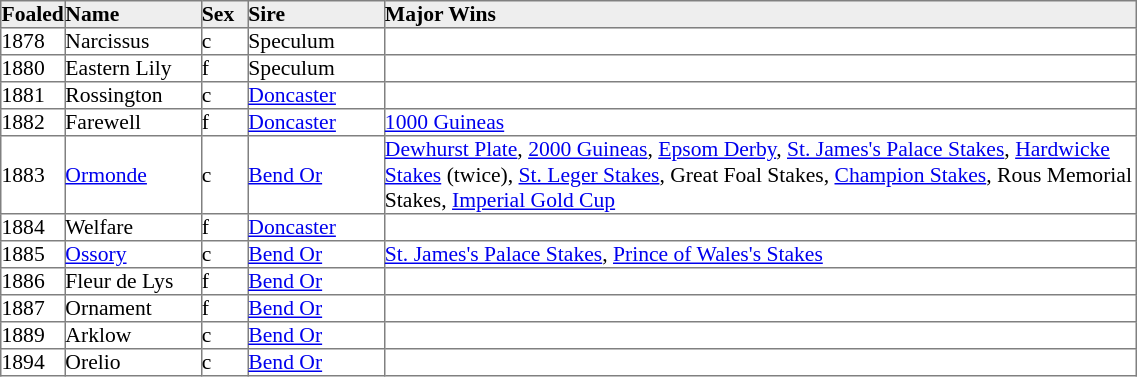<table border="1" cellpadding="0" style="border-collapse: collapse; font-size:90%">
<tr style="background:#eee;">
<td style="width:35px;"><strong>Foaled</strong></td>
<td style="width:90px;"><strong>Name</strong></td>
<td style="width:30px;"><strong>Sex</strong></td>
<td style="width:90px;"><strong>Sire</strong></td>
<td style="width:500px;"><strong>Major Wins</strong></td>
</tr>
<tr>
<td>1878</td>
<td>Narcissus</td>
<td>c</td>
<td>Speculum</td>
<td></td>
</tr>
<tr>
<td>1880</td>
<td>Eastern Lily</td>
<td>f</td>
<td>Speculum</td>
<td></td>
</tr>
<tr>
<td>1881</td>
<td>Rossington</td>
<td>c</td>
<td><a href='#'>Doncaster</a></td>
<td></td>
</tr>
<tr>
<td>1882</td>
<td>Farewell</td>
<td>f</td>
<td><a href='#'>Doncaster</a></td>
<td><a href='#'>1000 Guineas</a></td>
</tr>
<tr>
<td>1883</td>
<td><a href='#'>Ormonde</a></td>
<td>c</td>
<td><a href='#'>Bend Or</a></td>
<td><a href='#'>Dewhurst Plate</a>, <a href='#'>2000 Guineas</a>, <a href='#'>Epsom Derby</a>, <a href='#'>St. James's Palace Stakes</a>, <a href='#'>Hardwicke Stakes</a> (twice), <a href='#'>St. Leger Stakes</a>, Great Foal Stakes, <a href='#'>Champion Stakes</a>, Rous Memorial Stakes, <a href='#'>Imperial Gold Cup</a></td>
</tr>
<tr>
<td>1884</td>
<td>Welfare</td>
<td>f</td>
<td><a href='#'>Doncaster</a></td>
<td></td>
</tr>
<tr>
<td>1885</td>
<td><a href='#'>Ossory</a></td>
<td>c</td>
<td><a href='#'>Bend Or</a></td>
<td><a href='#'>St. James's Palace Stakes</a>, <a href='#'>Prince of Wales's Stakes</a></td>
</tr>
<tr>
<td>1886</td>
<td>Fleur de Lys</td>
<td>f</td>
<td><a href='#'>Bend Or</a></td>
<td></td>
</tr>
<tr>
<td>1887</td>
<td>Ornament</td>
<td>f</td>
<td><a href='#'>Bend Or</a></td>
<td></td>
</tr>
<tr>
<td>1889</td>
<td>Arklow</td>
<td>c</td>
<td><a href='#'>Bend Or</a></td>
<td></td>
</tr>
<tr>
<td>1894</td>
<td>Orelio</td>
<td>c</td>
<td><a href='#'>Bend Or</a></td>
<td></td>
</tr>
</table>
